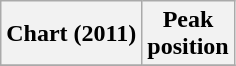<table class="wikitable sortable plainrowheaders" style="text-align:center;">
<tr>
<th scope="col">Chart (2011)</th>
<th scope="col">Peak<br>position</th>
</tr>
<tr>
</tr>
</table>
